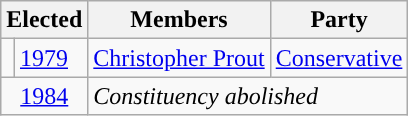<table class="wikitable">
<tr>
<th colspan = "2">Elected</th>
<th>Members</th>
<th>Party</th>
</tr>
<tr>
<td style="background-color: "></td>
<td><a href='#'>1979</a></td>
<td><a href='#'>Christopher Prout</a></td>
<td><a href='#'>Conservative</a></td>
</tr>
<tr>
<td colspan="2" align="center"><a href='#'>1984</a></td>
<td colspan="2"><em>Constituency abolished</em></td>
</tr>
</table>
